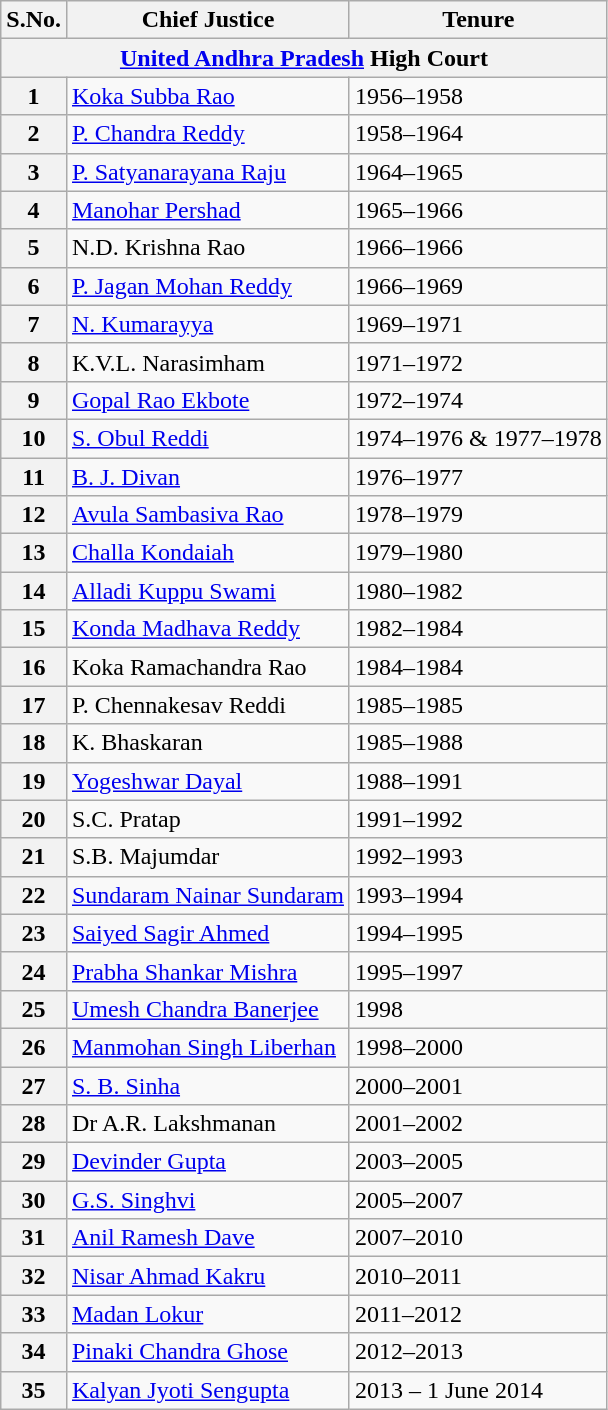<table class="wikitable sortable">
<tr>
<th>S.No.</th>
<th>Chief Justice</th>
<th>Tenure</th>
</tr>
<tr>
<th colspan="3"><a href='#'>United Andhra Pradesh</a> High Court</th>
</tr>
<tr>
<th>1</th>
<td><a href='#'>Koka Subba Rao</a></td>
<td>1956–1958</td>
</tr>
<tr>
<th>2</th>
<td><a href='#'>P. Chandra Reddy</a></td>
<td>1958–1964</td>
</tr>
<tr>
<th>3</th>
<td><a href='#'>P. Satyanarayana Raju</a></td>
<td>1964–1965</td>
</tr>
<tr>
<th>4</th>
<td><a href='#'>Manohar Pershad</a></td>
<td>1965–1966</td>
</tr>
<tr>
<th>5</th>
<td>N.D. Krishna Rao</td>
<td>1966–1966</td>
</tr>
<tr>
<th>6</th>
<td><a href='#'>P. Jagan Mohan Reddy</a></td>
<td>1966–1969</td>
</tr>
<tr>
<th>7</th>
<td><a href='#'>N. Kumarayya</a></td>
<td>1969–1971</td>
</tr>
<tr>
<th>8</th>
<td>K.V.L. Narasimham</td>
<td>1971–1972</td>
</tr>
<tr>
<th>9</th>
<td><a href='#'>Gopal Rao Ekbote</a></td>
<td>1972–1974</td>
</tr>
<tr>
<th>10</th>
<td><a href='#'>S. Obul Reddi</a></td>
<td>1974–1976 & 1977–1978</td>
</tr>
<tr>
<th>11</th>
<td><a href='#'>B. J. Divan</a></td>
<td>1976–1977</td>
</tr>
<tr>
<th>12</th>
<td><a href='#'>Avula Sambasiva Rao</a></td>
<td>1978–1979</td>
</tr>
<tr>
<th>13</th>
<td><a href='#'>Challa Kondaiah</a></td>
<td>1979–1980</td>
</tr>
<tr>
<th>14</th>
<td><a href='#'>Alladi Kuppu Swami</a></td>
<td>1980–1982</td>
</tr>
<tr>
<th>15</th>
<td><a href='#'>Konda Madhava Reddy</a></td>
<td>1982–1984</td>
</tr>
<tr>
<th>16</th>
<td>Koka Ramachandra Rao</td>
<td>1984–1984</td>
</tr>
<tr>
<th>17</th>
<td>P. Chennakesav Reddi</td>
<td>1985–1985</td>
</tr>
<tr>
<th>18</th>
<td>K. Bhaskaran</td>
<td>1985–1988</td>
</tr>
<tr>
<th>19</th>
<td><a href='#'>Yogeshwar Dayal</a></td>
<td>1988–1991</td>
</tr>
<tr>
<th>20</th>
<td>S.C. Pratap</td>
<td>1991–1992</td>
</tr>
<tr>
<th>21</th>
<td>S.B. Majumdar</td>
<td>1992–1993</td>
</tr>
<tr>
<th>22</th>
<td><a href='#'>Sundaram Nainar Sundaram</a></td>
<td>1993–1994</td>
</tr>
<tr>
<th>23</th>
<td><a href='#'>Saiyed Sagir Ahmed</a></td>
<td>1994–1995</td>
</tr>
<tr>
<th>24</th>
<td><a href='#'>Prabha Shankar Mishra</a></td>
<td>1995–1997</td>
</tr>
<tr>
<th>25</th>
<td><a href='#'>Umesh Chandra Banerjee</a></td>
<td>1998</td>
</tr>
<tr>
<th>26</th>
<td><a href='#'>Manmohan Singh Liberhan</a></td>
<td>1998–2000</td>
</tr>
<tr>
<th>27</th>
<td><a href='#'>S. B. Sinha</a></td>
<td>2000–2001</td>
</tr>
<tr>
<th>28</th>
<td>Dr A.R. Lakshmanan</td>
<td>2001–2002</td>
</tr>
<tr>
<th>29</th>
<td><a href='#'>Devinder Gupta</a></td>
<td>2003–2005</td>
</tr>
<tr>
<th>30</th>
<td><a href='#'>G.S. Singhvi</a></td>
<td>2005–2007</td>
</tr>
<tr>
<th>31</th>
<td><a href='#'>Anil Ramesh Dave</a></td>
<td>2007–2010</td>
</tr>
<tr>
<th>32</th>
<td><a href='#'>Nisar Ahmad Kakru</a></td>
<td>2010–2011</td>
</tr>
<tr>
<th>33</th>
<td><a href='#'>Madan Lokur</a></td>
<td>2011–2012</td>
</tr>
<tr>
<th>34</th>
<td><a href='#'>Pinaki Chandra Ghose</a></td>
<td>2012–2013</td>
</tr>
<tr>
<th>35</th>
<td><a href='#'>Kalyan Jyoti Sengupta</a></td>
<td>2013 – 1 June 2014</td>
</tr>
</table>
